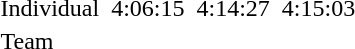<table>
<tr>
<td>Individual</td>
<td></td>
<td>4:06:15</td>
<td></td>
<td>4:14:27</td>
<td></td>
<td>4:15:03</td>
</tr>
<tr>
<td>Team</td>
<td></td>
<td></td>
<td></td>
<td></td>
<td></td>
<td></td>
</tr>
</table>
